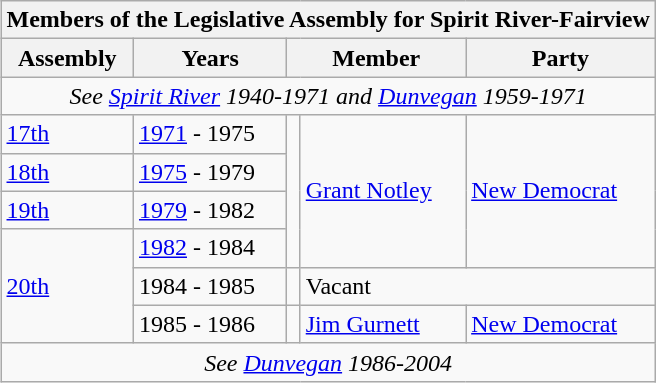<table class="wikitable" align=right>
<tr>
<th colspan=5>Members of the Legislative Assembly for Spirit River-Fairview</th>
</tr>
<tr>
<th>Assembly</th>
<th>Years</th>
<th colspan="2">Member</th>
<th>Party</th>
</tr>
<tr>
<td align="center" colspan=5><em>See <a href='#'>Spirit River</a> 1940-1971 and <a href='#'>Dunvegan</a> 1959-1971</em></td>
</tr>
<tr>
<td><a href='#'>17th</a></td>
<td><a href='#'>1971</a> - 1975</td>
<td rowspan=4 ></td>
<td rowspan=4><a href='#'>Grant Notley</a></td>
<td rowspan=4><a href='#'>New Democrat</a></td>
</tr>
<tr>
<td><a href='#'>18th</a></td>
<td><a href='#'>1975</a> - 1979</td>
</tr>
<tr>
<td><a href='#'>19th</a></td>
<td><a href='#'>1979</a> - 1982</td>
</tr>
<tr>
<td rowspan=3><a href='#'>20th</a></td>
<td><a href='#'>1982</a> - 1984</td>
</tr>
<tr>
<td>1984 - 1985</td>
<td></td>
<td colspan=2>Vacant</td>
</tr>
<tr>
<td>1985 - 1986</td>
<td></td>
<td><a href='#'>Jim Gurnett</a></td>
<td><a href='#'>New Democrat</a></td>
</tr>
<tr>
<td colspan=5 align=center><em>See <a href='#'>Dunvegan</a> 1986-2004</em></td>
</tr>
</table>
